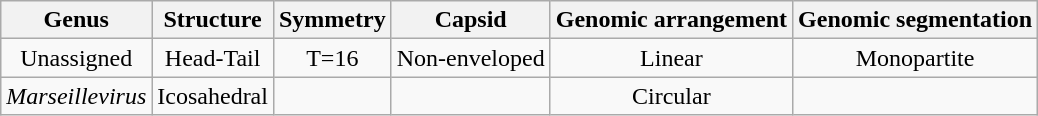<table class="wikitable sortable" style="text-align:center">
<tr>
<th>Genus</th>
<th>Structure</th>
<th>Symmetry</th>
<th>Capsid</th>
<th>Genomic arrangement</th>
<th>Genomic segmentation</th>
</tr>
<tr>
<td>Unassigned</td>
<td>Head-Tail</td>
<td>T=16</td>
<td>Non-enveloped</td>
<td>Linear</td>
<td>Monopartite</td>
</tr>
<tr>
<td><em>Marseillevirus</em></td>
<td>Icosahedral</td>
<td></td>
<td></td>
<td>Circular</td>
<td></td>
</tr>
</table>
